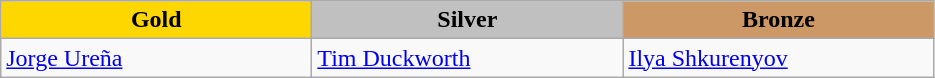<table class="wikitable" style="text-align:left">
<tr align="center">
<td width=200 bgcolor=gold><strong>Gold</strong></td>
<td width=200 bgcolor=silver><strong>Silver</strong></td>
<td width=200 bgcolor=CC9966><strong>Bronze</strong></td>
</tr>
<tr>
<td><a href='#'>Jorge Ureña</a><br><em></em></td>
<td><a href='#'>Tim Duckworth</a><br><em></em></td>
<td><a href='#'>Ilya Shkurenyov</a><br><em></em></td>
</tr>
</table>
